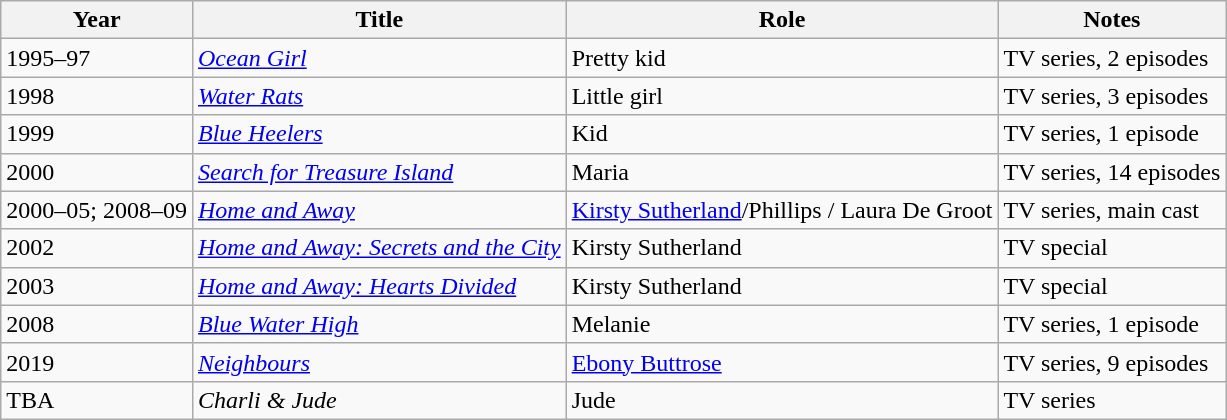<table class="wikitable sortable">
<tr>
<th>Year</th>
<th>Title</th>
<th>Role</th>
<th class="unsortable">Notes</th>
</tr>
<tr>
<td>1995–97</td>
<td><em><a href='#'>Ocean Girl</a></em></td>
<td>Pretty kid</td>
<td>TV series, 2 episodes</td>
</tr>
<tr>
<td>1998</td>
<td><em><a href='#'>Water Rats</a></em></td>
<td>Little girl</td>
<td>TV series, 3 episodes</td>
</tr>
<tr>
<td>1999</td>
<td><em><a href='#'>Blue Heelers</a></em></td>
<td>Kid</td>
<td>TV series, 1 episode</td>
</tr>
<tr>
<td>2000</td>
<td><em><a href='#'>Search for Treasure Island</a></em></td>
<td>Maria</td>
<td>TV series, 14 episodes</td>
</tr>
<tr>
<td>2000–05; 2008–09</td>
<td><em><a href='#'>Home and Away</a></em></td>
<td><a href='#'>Kirsty Sutherland</a>/Phillips / Laura De Groot</td>
<td>TV series, main cast</td>
</tr>
<tr>
<td>2002</td>
<td><em><a href='#'>Home and Away: Secrets and the City</a></em></td>
<td>Kirsty Sutherland</td>
<td>TV special</td>
</tr>
<tr>
<td>2003</td>
<td><em><a href='#'>Home and Away: Hearts Divided</a></em></td>
<td>Kirsty Sutherland</td>
<td>TV special</td>
</tr>
<tr>
<td>2008</td>
<td><em><a href='#'>Blue Water High</a></em></td>
<td>Melanie</td>
<td>TV series, 1 episode</td>
</tr>
<tr>
<td>2019</td>
<td><em><a href='#'>Neighbours</a></em></td>
<td><a href='#'>Ebony Buttrose</a></td>
<td>TV series, 9 episodes</td>
</tr>
<tr>
<td>TBA</td>
<td><em>Charli & Jude</em></td>
<td>Jude</td>
<td>TV series</td>
</tr>
</table>
